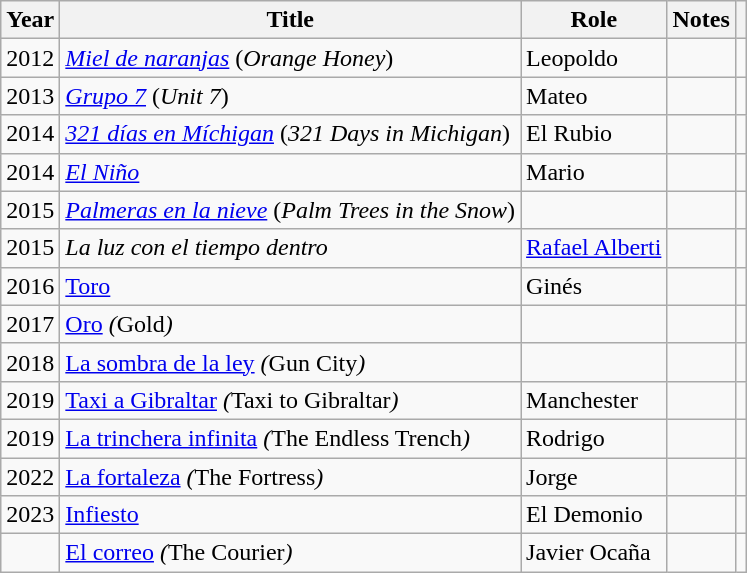<table class="wikitable sortable">
<tr>
<th>Year</th>
<th>Title</th>
<th>Role</th>
<th class="unsortable">Notes</th>
<th></th>
</tr>
<tr>
<td align = "center">2012</td>
<td><em><a href='#'>Miel de naranjas</a></em> (<em>Orange Honey</em>)</td>
<td>Leopoldo</td>
<td></td>
<td align = "center"></td>
</tr>
<tr>
<td align = "center">2013</td>
<td><em><a href='#'>Grupo 7</a></em> (<em>Unit 7</em>)</td>
<td>Mateo</td>
<td></td>
<td align = "center"></td>
</tr>
<tr>
<td align = "center">2014</td>
<td><em><a href='#'>321 días en Míchigan</a></em> (<em>321 Days in Michigan</em>)</td>
<td>El Rubio</td>
<td></td>
<td align = "center"></td>
</tr>
<tr>
<td align = "center">2014</td>
<td><em><a href='#'>El Niño</a></em></td>
<td>Mario</td>
<td></td>
<td align = "center"></td>
</tr>
<tr>
<td align = "center">2015</td>
<td><em><a href='#'>Palmeras en la nieve</a></em> (<em>Palm Trees in the Snow</em>)</td>
<td></td>
<td></td>
<td align = "center"></td>
</tr>
<tr>
<td align = "center">2015</td>
<td><em>La luz con el tiempo dentro</td>
<td><a href='#'>Rafael Alberti</a></td>
<td></td>
<td align = "center"></td>
</tr>
<tr>
<td align = "center">2016</td>
<td></em><a href='#'>Toro</a><em></td>
<td>Ginés</td>
<td></td>
<td align = "center"></td>
</tr>
<tr>
<td align = "center">2017</td>
<td></em><a href='#'>Oro</a><em> (</em>Gold<em>)</td>
<td></td>
<td></td>
<td align = "center"></td>
</tr>
<tr>
<td align = "center">2018</td>
<td></em><a href='#'>La sombra de la ley</a><em> (</em>Gun City<em>)</td>
<td></td>
<td></td>
<td align = "center"></td>
</tr>
<tr>
<td align = "center">2019</td>
<td></em><a href='#'>Taxi a Gibraltar</a><em> (</em>Taxi to Gibraltar<em>)</td>
<td>Manchester</td>
<td></td>
<td align = "center"></td>
</tr>
<tr>
<td align = "center">2019</td>
<td></em><a href='#'>La trinchera infinita</a><em> (</em>The Endless Trench<em>)</td>
<td>Rodrigo</td>
<td></td>
<td align = "center"></td>
</tr>
<tr>
<td align = "center">2022</td>
<td></em><a href='#'>La fortaleza</a><em> (</em>The Fortress<em>)</td>
<td>Jorge</td>
<td></td>
<td align = "center"></td>
</tr>
<tr>
<td align = "center">2023</td>
<td></em><a href='#'>Infiesto</a><em></td>
<td>El Demonio</td>
<td></td>
<td align = "center"></td>
</tr>
<tr>
<td></td>
<td></em><a href='#'>El correo</a><em> (</em>The Courier<em>)</td>
<td>Javier Ocaña</td>
<td></td>
<td></td>
</tr>
</table>
